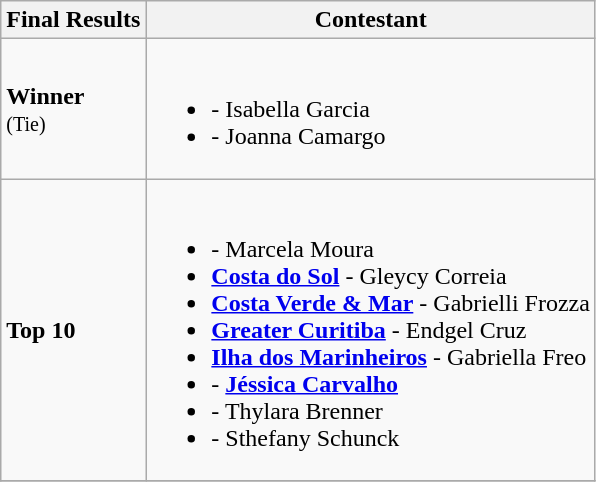<table class="wikitable">
<tr>
<th>Final Results</th>
<th>Contestant</th>
</tr>
<tr>
<td><strong>Winner</strong><br><small>(Tie)</small></td>
<td><br><ul><li><strong></strong> - Isabella Garcia</li><li><strong></strong> - Joanna Camargo</li></ul></td>
</tr>
<tr>
<td><strong>Top 10</strong></td>
<td><br><ul><li><strong></strong> - Marcela Moura</li><li><strong> <a href='#'>Costa do Sol</a></strong> - Gleycy Correia</li><li><strong> <a href='#'>Costa Verde & Mar</a></strong> - Gabrielli Frozza</li><li><strong> <a href='#'>Greater Curitiba</a></strong> - Endgel Cruz</li><li><strong> <a href='#'>Ilha dos Marinheiros</a></strong> - Gabriella Freo</li><li><strong></strong> - <strong><a href='#'>Jéssica Carvalho</a></strong></li><li><strong></strong> - Thylara Brenner</li><li><strong></strong> - Sthefany Schunck</li></ul></td>
</tr>
<tr>
</tr>
</table>
